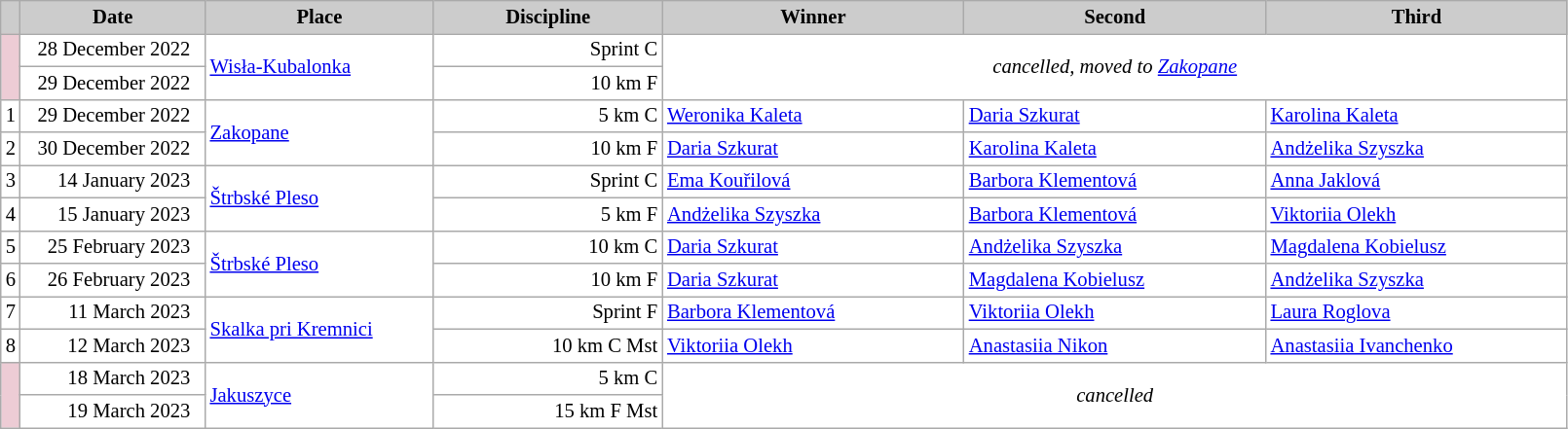<table class="wikitable plainrowheaders" style="background:#fff; font-size:86%; line-height:16px; border:grey solid 1px; border-collapse:collapse;">
<tr style="background:#ccc; text-align:center;">
<th scope="col" style="background:#ccc; width=30 px;"></th>
<th scope="col" style="background:#ccc; width:120px;">Date</th>
<th scope="col" style="background:#ccc; width:150px;">Place</th>
<th scope="col" style="background:#ccc; width:150px;">Discipline</th>
<th scope="col" style="background:#ccc; width:200px;">Winner</th>
<th scope="col" style="background:#ccc; width:200px;">Second</th>
<th scope="col" style="background:#ccc; width:200px;">Third</th>
</tr>
<tr>
<td rowspan=2 bgcolor="EDCCD5"></td>
<td align=right>28 December 2022  </td>
<td rowspan=2> <a href='#'>Wisła-Kubalonka</a></td>
<td align=right>Sprint C</td>
<td rowspan=2 colspan=3 align=center><em>cancelled, moved to <a href='#'>Zakopane</a></em></td>
</tr>
<tr>
<td align=right>29 December 2022  </td>
<td align=right>10 km F</td>
</tr>
<tr>
<td align=center>1</td>
<td align=right>29 December 2022  </td>
<td rowspan=2> <a href='#'>Zakopane</a></td>
<td align=right>5 km C</td>
<td> <a href='#'>Weronika Kaleta</a></td>
<td> <a href='#'>Daria Szkurat</a></td>
<td> <a href='#'>Karolina Kaleta</a></td>
</tr>
<tr>
<td align=center>2</td>
<td align=right>30 December 2022  </td>
<td align=right>10 km F</td>
<td> <a href='#'>Daria Szkurat</a></td>
<td> <a href='#'>Karolina Kaleta</a></td>
<td> <a href='#'>Andżelika Szyszka</a></td>
</tr>
<tr>
<td align=center>3</td>
<td align=right>14 January 2023  </td>
<td rowspan=2> <a href='#'>Štrbské Pleso</a></td>
<td align=right>Sprint C</td>
<td> <a href='#'>Ema Kouřilová</a></td>
<td> <a href='#'>Barbora Klementová</a></td>
<td> <a href='#'>Anna Jaklová</a></td>
</tr>
<tr>
<td align=center>4</td>
<td align=right>15 January 2023  </td>
<td align=right>5 km F</td>
<td> <a href='#'>Andżelika Szyszka</a></td>
<td> <a href='#'>Barbora Klementová</a></td>
<td> <a href='#'>Viktoriia Olekh</a></td>
</tr>
<tr>
<td align=center>5</td>
<td align=right>25 February 2023  </td>
<td rowspan=2> <a href='#'>Štrbské Pleso</a></td>
<td align=right>10 km C</td>
<td> <a href='#'>Daria Szkurat</a></td>
<td> <a href='#'>Andżelika Szyszka</a></td>
<td> <a href='#'>Magdalena Kobielusz</a></td>
</tr>
<tr>
<td align=center>6</td>
<td align=right>26 February 2023  </td>
<td align=right>10 km F</td>
<td> <a href='#'>Daria Szkurat</a></td>
<td> <a href='#'>Magdalena Kobielusz</a></td>
<td> <a href='#'>Andżelika Szyszka</a></td>
</tr>
<tr>
<td align=center>7</td>
<td align=right>11 March 2023  </td>
<td rowspan=2> <a href='#'>Skalka pri Kremnici</a></td>
<td align=right>Sprint F</td>
<td> <a href='#'>Barbora Klementová</a></td>
<td> <a href='#'>Viktoriia Olekh</a></td>
<td> <a href='#'>Laura Roglova</a></td>
</tr>
<tr>
<td align=center>8</td>
<td align=right>12 March 2023  </td>
<td align=right>10 km C Mst</td>
<td> <a href='#'>Viktoriia Olekh</a></td>
<td> <a href='#'>Anastasiia Nikon</a></td>
<td> <a href='#'>Anastasiia Ivanchenko</a></td>
</tr>
<tr>
<td rowspan=2 bgcolor="EDCCD5"></td>
<td align=right>18 March 2023  </td>
<td rowspan=2> <a href='#'>Jakuszyce</a></td>
<td align=right>5 km C</td>
<td rowspan=2 colspan=3 align=center><em>cancelled</em></td>
</tr>
<tr>
<td align=right>19 March 2023  </td>
<td align=right>15 km F Mst</td>
</tr>
</table>
